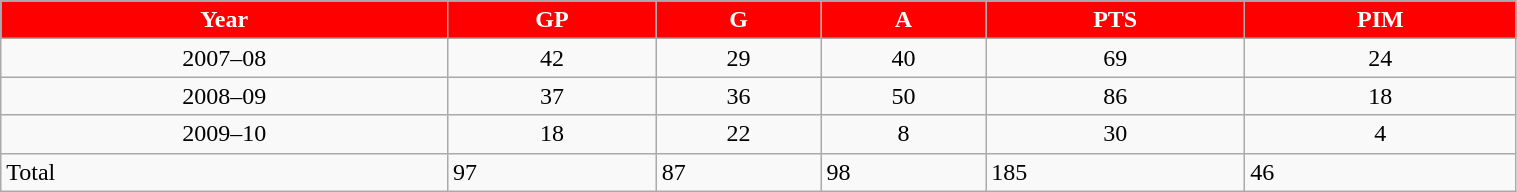<table class="wikitable" width="80%">
<tr align="center"  style="background:red;color:#FFFFFF;">
<td><strong>Year</strong></td>
<td><strong>GP</strong></td>
<td><strong>G</strong></td>
<td><strong>A</strong></td>
<td><strong>PTS</strong></td>
<td><strong>PIM</strong></td>
</tr>
<tr align="center" bgcolor="">
<td>2007–08</td>
<td>42</td>
<td>29</td>
<td>40</td>
<td>69</td>
<td>24</td>
</tr>
<tr align="center" bgcolor="">
<td>2008–09</td>
<td>37</td>
<td>36</td>
<td>50</td>
<td>86</td>
<td>18</td>
</tr>
<tr align="center" bgcolor="">
<td>2009–10</td>
<td>18</td>
<td>22</td>
<td>8</td>
<td>30</td>
<td>4</td>
</tr>
<tr>
<td>Total</td>
<td>97</td>
<td>87</td>
<td>98</td>
<td>185</td>
<td>46</td>
</tr>
</table>
